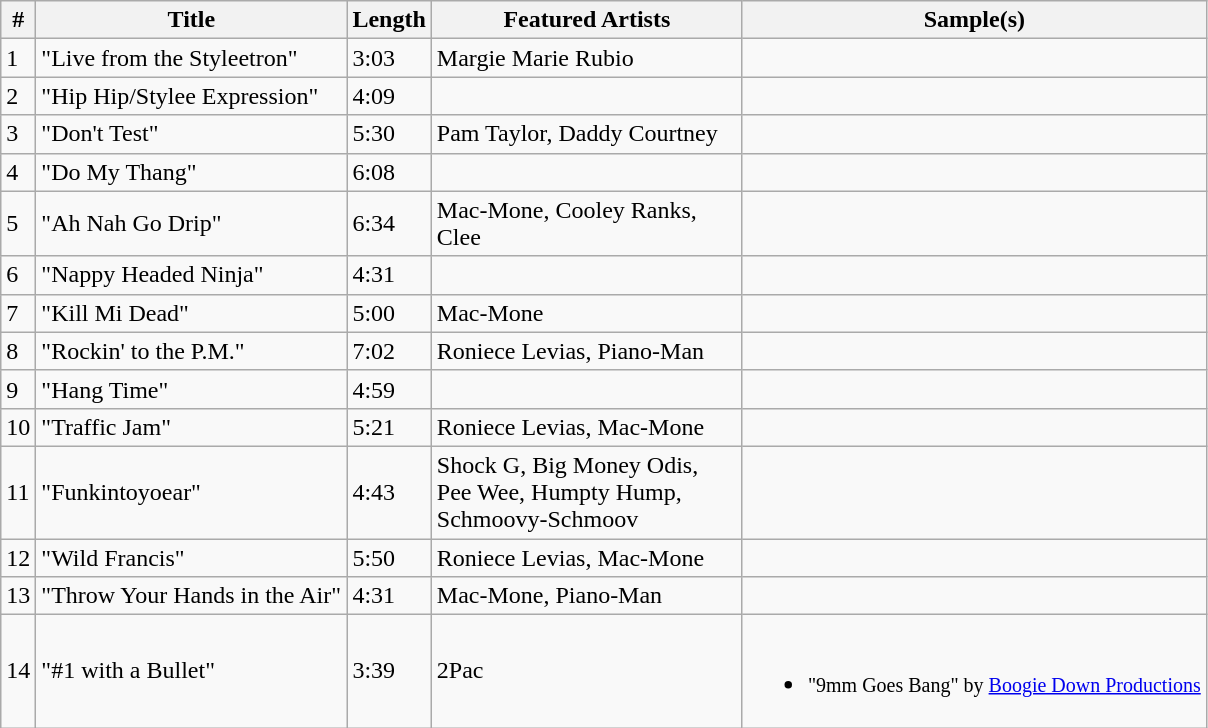<table class="wikitable">
<tr>
<th align="center">#</th>
<th align="center" width="200">Title</th>
<th align="center" width="20">Length</th>
<th align="center" width="200">Featured Artists</th>
<th align="center" width=>Sample(s)</th>
</tr>
<tr>
<td>1</td>
<td>"Live from the Styleetron"</td>
<td>3:03</td>
<td>Margie Marie Rubio</td>
<td></td>
</tr>
<tr>
<td>2</td>
<td>"Hip Hip/Stylee Expression"</td>
<td>4:09</td>
<td></td>
<td></td>
</tr>
<tr>
<td>3</td>
<td>"Don't Test"</td>
<td>5:30</td>
<td>Pam Taylor, Daddy Courtney</td>
<td></td>
</tr>
<tr>
<td>4</td>
<td>"Do My Thang"</td>
<td>6:08</td>
<td></td>
<td></td>
</tr>
<tr>
<td>5</td>
<td>"Ah Nah Go Drip"</td>
<td>6:34</td>
<td>Mac-Mone, Cooley Ranks, Clee</td>
<td></td>
</tr>
<tr>
<td>6</td>
<td>"Nappy Headed Ninja"</td>
<td>4:31</td>
<td></td>
<td></td>
</tr>
<tr>
<td>7</td>
<td>"Kill Mi Dead"</td>
<td>5:00</td>
<td>Mac-Mone</td>
<td></td>
</tr>
<tr>
<td>8</td>
<td>"Rockin' to the P.M."</td>
<td>7:02</td>
<td>Roniece Levias, Piano-Man</td>
<td></td>
</tr>
<tr>
<td>9</td>
<td>"Hang Time"</td>
<td>4:59</td>
<td></td>
<td></td>
</tr>
<tr>
<td>10</td>
<td>"Traffic Jam"</td>
<td>5:21</td>
<td>Roniece Levias, Mac-Mone</td>
<td></td>
</tr>
<tr>
<td>11</td>
<td>"Funkintoyoear"</td>
<td>4:43</td>
<td>Shock G, Big Money Odis, Pee Wee, Humpty Hump, Schmoovy-Schmoov</td>
<td></td>
</tr>
<tr>
<td>12</td>
<td>"Wild Francis"</td>
<td>5:50</td>
<td>Roniece Levias, Mac-Mone</td>
<td></td>
</tr>
<tr>
<td>13</td>
<td>"Throw Your Hands in the Air"</td>
<td>4:31</td>
<td>Mac-Mone, Piano-Man</td>
<td></td>
</tr>
<tr>
<td>14</td>
<td>"#1 with a Bullet"</td>
<td>3:39</td>
<td>2Pac</td>
<td><br><ul><li><small>"9mm Goes Bang" by <a href='#'>Boogie Down Productions</a></small></li></ul></td>
</tr>
</table>
